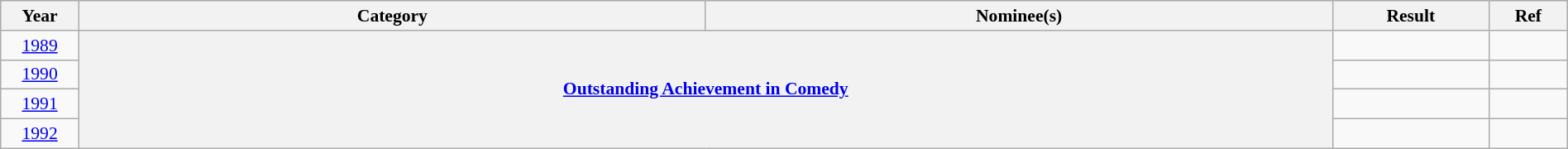<table class="wikitable plainrowheaders" style="font-size: 90%; text-align:center" width=100%>
<tr>
<th scope="col" width="5%">Year</th>
<th scope="col" width="40%">Category</th>
<th scope="col" width="40%">Nominee(s)</th>
<th scope="col" width="10%">Result</th>
<th scope="col" width="5%">Ref</th>
</tr>
<tr>
<td><a href='#'>1989</a></td>
<th scope="row" style="text-align:center" rowspan="4" colspan="2"><a href='#'>Outstanding Achievement in Comedy</a></th>
<td></td>
<td></td>
</tr>
<tr>
<td><a href='#'>1990</a></td>
<td></td>
<td></td>
</tr>
<tr>
<td><a href='#'>1991</a></td>
<td></td>
<td></td>
</tr>
<tr>
<td><a href='#'>1992</a></td>
<td></td>
<td></td>
</tr>
</table>
